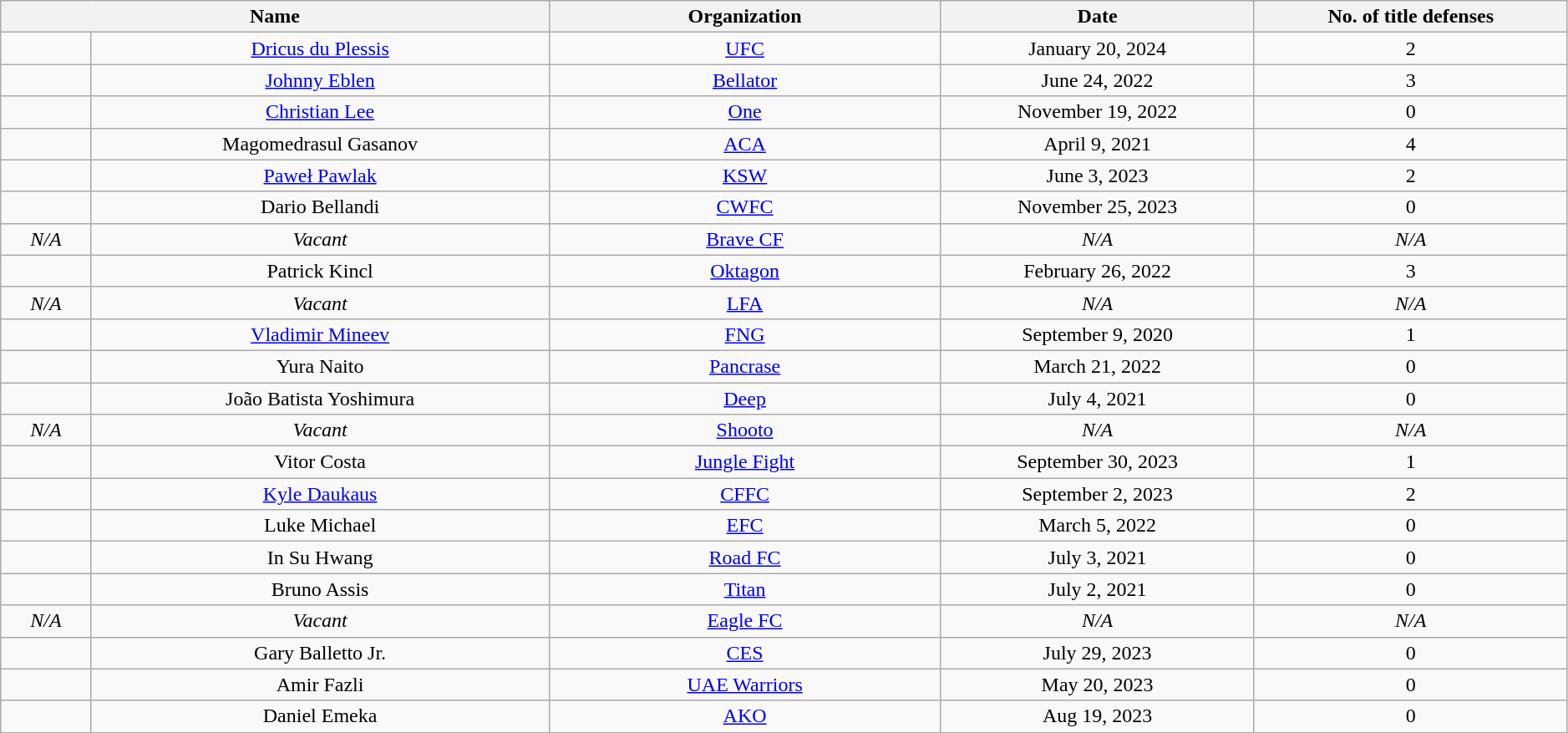<table class="wikitable" style="width:99%; text-align:center;">
<tr>
<th colspan="2" style="width:35%;">Name</th>
<th style="width:25%;">Organization</th>
<th width=20%>Date</th>
<th width=20%>No. of title defenses</th>
</tr>
<tr>
<td (fighter)><br></td>
<td><a href='#'>Dricus du Plessis</a></td>
<td><a href='#'>UFC</a></td>
<td>January 20, 2024</td>
<td>2</td>
</tr>
<tr>
<td (fighter)><br></td>
<td><a href='#'>Johnny Eblen</a></td>
<td><a href='#'>Bellator</a></td>
<td>June 24, 2022</td>
<td>3</td>
</tr>
<tr>
<td (fighter)><br></td>
<td><a href='#'>Christian Lee</a> <br></td>
<td><a href='#'>One</a></td>
<td>November 19, 2022</td>
<td>0</td>
</tr>
<tr>
<td (fighter)><br></td>
<td>Magomedrasul Gasanov</td>
<td><a href='#'>ACA</a></td>
<td>April 9, 2021</td>
<td>4</td>
</tr>
<tr>
<td (fighter)><br></td>
<td><a href='#'>Paweł Pawlak</a></td>
<td><a href='#'>KSW</a></td>
<td>June 3, 2023</td>
<td>2</td>
</tr>
<tr>
<td (fighter)><br></td>
<td>Dario Bellandi</td>
<td><a href='#'>CWFC</a></td>
<td>November 25, 2023</td>
<td>0</td>
</tr>
<tr>
<td><em>N/A</em></td>
<td><em>Vacant</em></td>
<td><a href='#'>Brave CF</a></td>
<td><em>N/A</em></td>
<td><em>N/A</em></td>
</tr>
<tr>
<td (fighter)><br></td>
<td>Patrick Kincl</td>
<td><a href='#'>Oktagon</a></td>
<td>February 26, 2022</td>
<td>3</td>
</tr>
<tr>
<td><em>N/A</em></td>
<td><em>Vacant</em></td>
<td><a href='#'>LFA</a></td>
<td><em>N/A</em></td>
<td><em>N/A</em></td>
</tr>
<tr>
<td (fighter)><br></td>
<td><a href='#'>Vladimir Mineev</a></td>
<td><a href='#'>FNG</a></td>
<td>September 9, 2020</td>
<td>1</td>
</tr>
<tr>
<td (fighter)><br></td>
<td>Yura Naito</td>
<td><a href='#'>Pancrase</a></td>
<td>March 21, 2022</td>
<td>0</td>
</tr>
<tr>
<td (fighter)><br></td>
<td>João Batista Yoshimura</td>
<td><a href='#'>Deep</a></td>
<td>July 4, 2021</td>
<td>0</td>
</tr>
<tr>
<td><em>N/A</em></td>
<td><em>Vacant</em></td>
<td><a href='#'>Shooto</a></td>
<td><em>N/A</em></td>
<td><em>N/A</em></td>
</tr>
<tr>
<td (fighter)><br></td>
<td>Vitor Costa</td>
<td><a href='#'>Jungle Fight</a></td>
<td>September 30, 2023</td>
<td>1</td>
</tr>
<tr>
<td (fighter)><br></td>
<td><a href='#'>Kyle Daukaus</a></td>
<td><a href='#'>CFFC</a></td>
<td>September 2, 2023</td>
<td>2</td>
</tr>
<tr>
<td (fighter)><br></td>
<td>Luke Michael</td>
<td><a href='#'>EFC</a></td>
<td>March 5, 2022</td>
<td>0</td>
</tr>
<tr>
<td (fighter)><br></td>
<td>In Su Hwang</td>
<td><a href='#'>Road FC</a></td>
<td>July 3, 2021</td>
<td>0</td>
</tr>
<tr>
<td (fighter)><br></td>
<td>Bruno Assis</td>
<td><a href='#'>Titan</a></td>
<td>July 2, 2021</td>
<td>0</td>
</tr>
<tr>
<td><em>N/A</em></td>
<td><em>Vacant</em></td>
<td><a href='#'>Eagle FC</a></td>
<td><em>N/A</em></td>
<td><em>N/A</em></td>
</tr>
<tr>
<td (fighter)><br></td>
<td>Gary Balletto Jr.</td>
<td><a href='#'>CES</a></td>
<td>July 29, 2023</td>
<td>0</td>
</tr>
<tr>
<td (fighter)> <br> </td>
<td>Amir Fazli</td>
<td><a href='#'>UAE Warriors</a></td>
<td>May 20, 2023</td>
<td>0</td>
</tr>
<tr>
<td (fighter)><br> </td>
<td>Daniel Emeka</td>
<td><a href='#'>AKO</a></td>
<td>Aug 19, 2023</td>
<td>0</td>
</tr>
<tr>
</tr>
</table>
